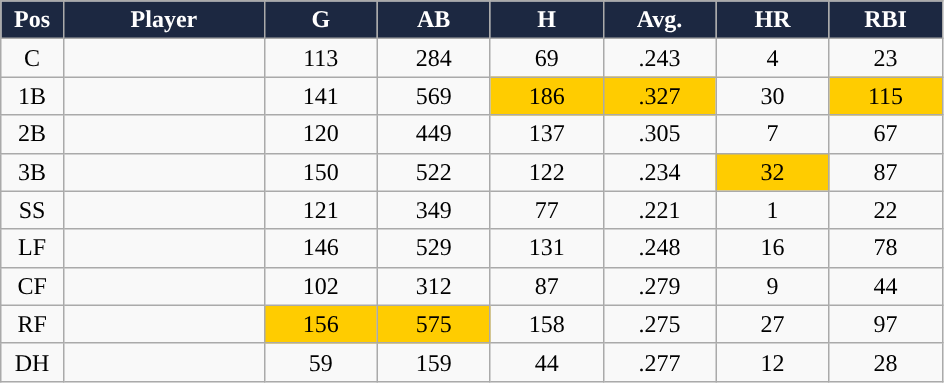<table class="wikitable sortable">
<tr>
<th style="background:#1c2841; color:white; width:5%;">Pos</th>
<th style="background:#1c2841; color:white; width:16%;">Player</th>
<th style="background:#1c2841; color:white; width:9%;">G</th>
<th style="background:#1c2841; color:white; width:9%;">AB</th>
<th style="background:#1c2841; color:white; width:9%;">H</th>
<th style="background:#1c2841; color:white; width:9%;">Avg.</th>
<th style="background:#1c2841; color:white; width:9%;">HR</th>
<th style="background:#1c2841; color:white; width:9%;">RBI</th>
</tr>
<tr style="text-align:center;">
<td>C</td>
<td></td>
<td>113</td>
<td>284</td>
<td>69</td>
<td>.243</td>
<td>4</td>
<td>23</td>
</tr>
<tr style="text-align:center;">
<td>1B</td>
<td></td>
<td>141</td>
<td>569</td>
<td style="background:#fc0;">186</td>
<td style="background:#fc0;">.327</td>
<td>30</td>
<td style="background:#fc0;">115</td>
</tr>
<tr style="text-align:center;">
<td>2B</td>
<td></td>
<td>120</td>
<td>449</td>
<td>137</td>
<td>.305</td>
<td>7</td>
<td>67</td>
</tr>
<tr style="text-align:center;">
<td>3B</td>
<td></td>
<td>150</td>
<td>522</td>
<td>122</td>
<td>.234</td>
<td style="background:#fc0;">32</td>
<td>87</td>
</tr>
<tr style="text-align:center;">
<td>SS</td>
<td></td>
<td>121</td>
<td>349</td>
<td>77</td>
<td>.221</td>
<td>1</td>
<td>22</td>
</tr>
<tr style="text-align:center;">
<td>LF</td>
<td></td>
<td>146</td>
<td>529</td>
<td>131</td>
<td>.248</td>
<td>16</td>
<td>78</td>
</tr>
<tr style="text-align:center;">
<td>CF</td>
<td></td>
<td>102</td>
<td>312</td>
<td>87</td>
<td>.279</td>
<td>9</td>
<td>44</td>
</tr>
<tr style="text-align:center;">
<td>RF</td>
<td></td>
<td style="background:#fc0;">156</td>
<td style="background:#fc0;">575</td>
<td>158</td>
<td>.275</td>
<td>27</td>
<td>97</td>
</tr>
<tr style="text-align:center;">
<td>DH</td>
<td></td>
<td>59</td>
<td>159</td>
<td>44</td>
<td>.277</td>
<td>12</td>
<td>28</td>
</tr>
</table>
